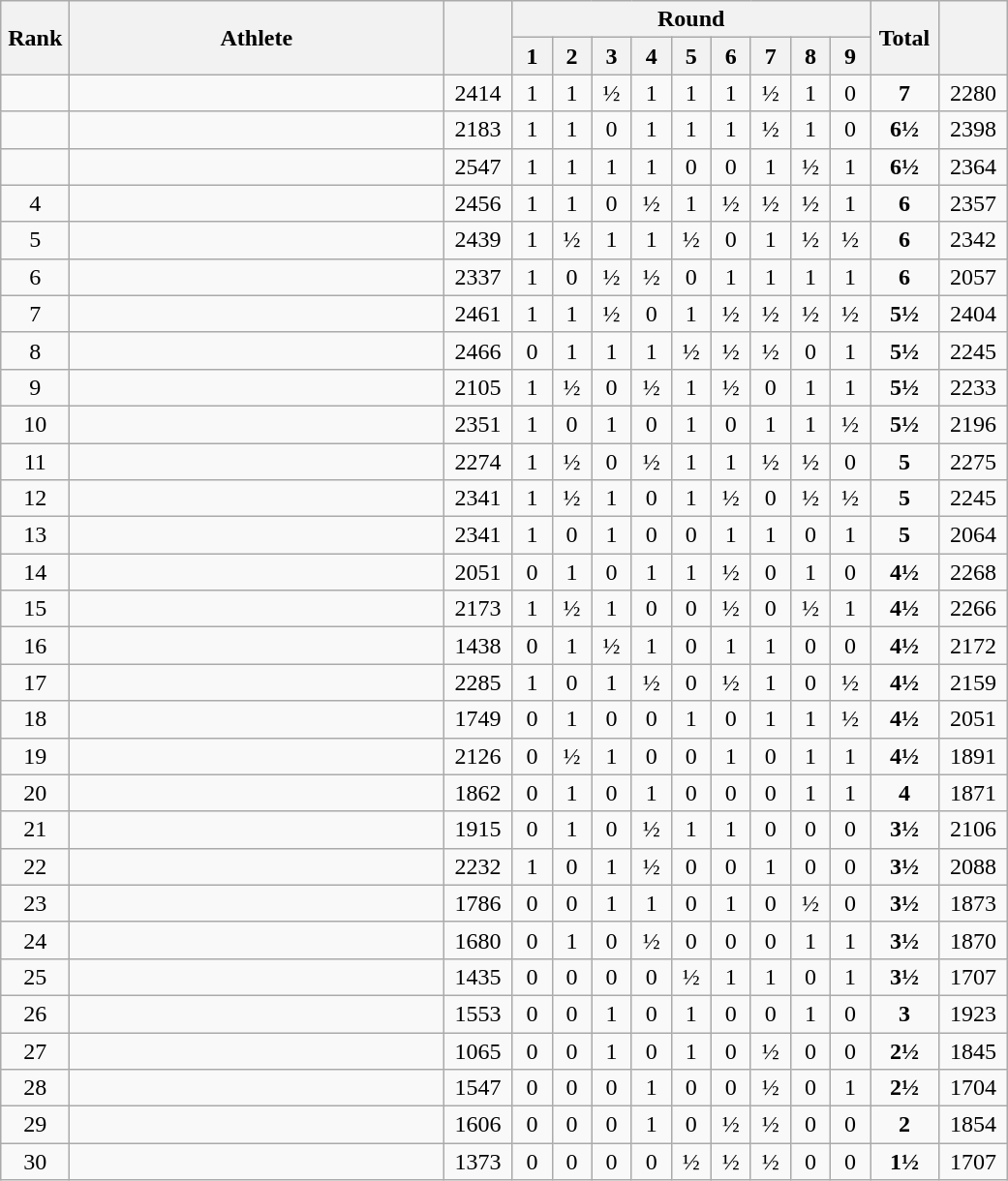<table class=wikitable style="text-align:center">
<tr>
<th rowspan="2" width=40>Rank</th>
<th rowspan="2" width=250>Athlete</th>
<th rowspan="2" width=40></th>
<th colspan="9">Round</th>
<th rowspan="2" width=40>Total</th>
<th rowspan="2" width=40></th>
</tr>
<tr>
<th width=20>1</th>
<th width=20>2</th>
<th width=20>3</th>
<th width=20>4</th>
<th width=20>5</th>
<th width=20>6</th>
<th width=20>7</th>
<th width=20>8</th>
<th width=20>9</th>
</tr>
<tr>
<td></td>
<td align=left></td>
<td>2414</td>
<td>1</td>
<td>1</td>
<td>½</td>
<td>1</td>
<td>1</td>
<td>1</td>
<td>½</td>
<td>1</td>
<td>0</td>
<td><strong>7</strong></td>
<td>2280</td>
</tr>
<tr>
<td></td>
<td align=left></td>
<td>2183</td>
<td>1</td>
<td>1</td>
<td>0</td>
<td>1</td>
<td>1</td>
<td>1</td>
<td>½</td>
<td>1</td>
<td>0</td>
<td><strong>6½</strong></td>
<td>2398</td>
</tr>
<tr>
<td></td>
<td align=left></td>
<td>2547</td>
<td>1</td>
<td>1</td>
<td>1</td>
<td>1</td>
<td>0</td>
<td>0</td>
<td>1</td>
<td>½</td>
<td>1</td>
<td><strong>6½</strong></td>
<td>2364</td>
</tr>
<tr>
<td>4</td>
<td align=left></td>
<td>2456</td>
<td>1</td>
<td>1</td>
<td>0</td>
<td>½</td>
<td>1</td>
<td>½</td>
<td>½</td>
<td>½</td>
<td>1</td>
<td><strong>6</strong></td>
<td>2357</td>
</tr>
<tr>
<td>5</td>
<td align=left></td>
<td>2439</td>
<td>1</td>
<td>½</td>
<td>1</td>
<td>1</td>
<td>½</td>
<td>0</td>
<td>1</td>
<td>½</td>
<td>½</td>
<td><strong>6</strong></td>
<td>2342</td>
</tr>
<tr>
<td>6</td>
<td align=left></td>
<td>2337</td>
<td>1</td>
<td>0</td>
<td>½</td>
<td>½</td>
<td>0</td>
<td>1</td>
<td>1</td>
<td>1</td>
<td>1</td>
<td><strong>6</strong></td>
<td>2057</td>
</tr>
<tr>
<td>7</td>
<td align=left></td>
<td>2461</td>
<td>1</td>
<td>1</td>
<td>½</td>
<td>0</td>
<td>1</td>
<td>½</td>
<td>½</td>
<td>½</td>
<td>½</td>
<td><strong>5½</strong></td>
<td>2404</td>
</tr>
<tr>
<td>8</td>
<td align=left></td>
<td>2466</td>
<td>0</td>
<td>1</td>
<td>1</td>
<td>1</td>
<td>½</td>
<td>½</td>
<td>½</td>
<td>0</td>
<td>1</td>
<td><strong>5½</strong></td>
<td>2245</td>
</tr>
<tr>
<td>9</td>
<td align=left></td>
<td>2105</td>
<td>1</td>
<td>½</td>
<td>0</td>
<td>½</td>
<td>1</td>
<td>½</td>
<td>0</td>
<td>1</td>
<td>1</td>
<td><strong>5½</strong></td>
<td>2233</td>
</tr>
<tr>
<td>10</td>
<td align=left></td>
<td>2351</td>
<td>1</td>
<td>0</td>
<td>1</td>
<td>0</td>
<td>1</td>
<td>0</td>
<td>1</td>
<td>1</td>
<td>½</td>
<td><strong>5½</strong></td>
<td>2196</td>
</tr>
<tr>
<td>11</td>
<td align=left></td>
<td>2274</td>
<td>1</td>
<td>½</td>
<td>0</td>
<td>½</td>
<td>1</td>
<td>1</td>
<td>½</td>
<td>½</td>
<td>0</td>
<td><strong>5</strong></td>
<td>2275</td>
</tr>
<tr>
<td>12</td>
<td align=left></td>
<td>2341</td>
<td>1</td>
<td>½</td>
<td>1</td>
<td>0</td>
<td>1</td>
<td>½</td>
<td>0</td>
<td>½</td>
<td>½</td>
<td><strong>5</strong></td>
<td>2245</td>
</tr>
<tr>
<td>13</td>
<td align=left></td>
<td>2341</td>
<td>1</td>
<td>0</td>
<td>1</td>
<td>0</td>
<td>0</td>
<td>1</td>
<td>1</td>
<td>0</td>
<td>1</td>
<td><strong>5</strong></td>
<td>2064</td>
</tr>
<tr>
<td>14</td>
<td align=left></td>
<td>2051</td>
<td>0</td>
<td>1</td>
<td>0</td>
<td>1</td>
<td>1</td>
<td>½</td>
<td>0</td>
<td>1</td>
<td>0</td>
<td><strong>4½</strong></td>
<td>2268</td>
</tr>
<tr>
<td>15</td>
<td align=left></td>
<td>2173</td>
<td>1</td>
<td>½</td>
<td>1</td>
<td>0</td>
<td>0</td>
<td>½</td>
<td>0</td>
<td>½</td>
<td>1</td>
<td><strong>4½</strong></td>
<td>2266</td>
</tr>
<tr>
<td>16</td>
<td align=left></td>
<td>1438</td>
<td>0</td>
<td>1</td>
<td>½</td>
<td>1</td>
<td>0</td>
<td>1</td>
<td>1</td>
<td>0</td>
<td>0</td>
<td><strong>4½</strong></td>
<td>2172</td>
</tr>
<tr>
<td>17</td>
<td align=left></td>
<td>2285</td>
<td>1</td>
<td>0</td>
<td>1</td>
<td>½</td>
<td>0</td>
<td>½</td>
<td>1</td>
<td>0</td>
<td>½</td>
<td><strong>4½</strong></td>
<td>2159</td>
</tr>
<tr>
<td>18</td>
<td align=left></td>
<td>1749</td>
<td>0</td>
<td>1</td>
<td>0</td>
<td>0</td>
<td>1</td>
<td>0</td>
<td>1</td>
<td>1</td>
<td>½</td>
<td><strong>4½</strong></td>
<td>2051</td>
</tr>
<tr>
<td>19</td>
<td align=left></td>
<td>2126</td>
<td>0</td>
<td>½</td>
<td>1</td>
<td>0</td>
<td>0</td>
<td>1</td>
<td>0</td>
<td>1</td>
<td>1</td>
<td><strong>4½</strong></td>
<td>1891</td>
</tr>
<tr>
<td>20</td>
<td align=left></td>
<td>1862</td>
<td>0</td>
<td>1</td>
<td>0</td>
<td>1</td>
<td>0</td>
<td>0</td>
<td>0</td>
<td>1</td>
<td>1</td>
<td><strong>4</strong></td>
<td>1871</td>
</tr>
<tr>
<td>21</td>
<td align=left></td>
<td>1915</td>
<td>0</td>
<td>1</td>
<td>0</td>
<td>½</td>
<td>1</td>
<td>1</td>
<td>0</td>
<td>0</td>
<td>0</td>
<td><strong>3½</strong></td>
<td>2106</td>
</tr>
<tr>
<td>22</td>
<td align=left></td>
<td>2232</td>
<td>1</td>
<td>0</td>
<td>1</td>
<td>½</td>
<td>0</td>
<td>0</td>
<td>1</td>
<td>0</td>
<td>0</td>
<td><strong>3½</strong></td>
<td>2088</td>
</tr>
<tr>
<td>23</td>
<td align=left></td>
<td>1786</td>
<td>0</td>
<td>0</td>
<td>1</td>
<td>1</td>
<td>0</td>
<td>1</td>
<td>0</td>
<td>½</td>
<td>0</td>
<td><strong>3½</strong></td>
<td>1873</td>
</tr>
<tr>
<td>24</td>
<td align=left></td>
<td>1680</td>
<td>0</td>
<td>1</td>
<td>0</td>
<td>½</td>
<td>0</td>
<td>0</td>
<td>0</td>
<td>1</td>
<td>1</td>
<td><strong>3½</strong></td>
<td>1870</td>
</tr>
<tr>
<td>25</td>
<td align=left></td>
<td>1435</td>
<td>0</td>
<td>0</td>
<td>0</td>
<td>0</td>
<td>½</td>
<td>1</td>
<td>1</td>
<td>0</td>
<td>1</td>
<td><strong>3½</strong></td>
<td>1707</td>
</tr>
<tr>
<td>26</td>
<td align=left></td>
<td>1553</td>
<td>0</td>
<td>0</td>
<td>1</td>
<td>0</td>
<td>1</td>
<td>0</td>
<td>0</td>
<td>1</td>
<td>0</td>
<td><strong>3</strong></td>
<td>1923</td>
</tr>
<tr>
<td>27</td>
<td align=left></td>
<td>1065</td>
<td>0</td>
<td>0</td>
<td>1</td>
<td>0</td>
<td>1</td>
<td>0</td>
<td>½</td>
<td>0</td>
<td>0</td>
<td><strong>2½</strong></td>
<td>1845</td>
</tr>
<tr>
<td>28</td>
<td align=left></td>
<td>1547</td>
<td>0</td>
<td>0</td>
<td>0</td>
<td>1</td>
<td>0</td>
<td>0</td>
<td>½</td>
<td>0</td>
<td>1</td>
<td><strong>2½</strong></td>
<td>1704</td>
</tr>
<tr>
<td>29</td>
<td align=left></td>
<td>1606</td>
<td>0</td>
<td>0</td>
<td>0</td>
<td>1</td>
<td>0</td>
<td>½</td>
<td>½</td>
<td>0</td>
<td>0</td>
<td><strong>2</strong></td>
<td>1854</td>
</tr>
<tr>
<td>30</td>
<td align=left></td>
<td>1373</td>
<td>0</td>
<td>0</td>
<td>0</td>
<td>0</td>
<td>½</td>
<td>½</td>
<td>½</td>
<td>0</td>
<td>0</td>
<td><strong>1½</strong></td>
<td>1707</td>
</tr>
</table>
